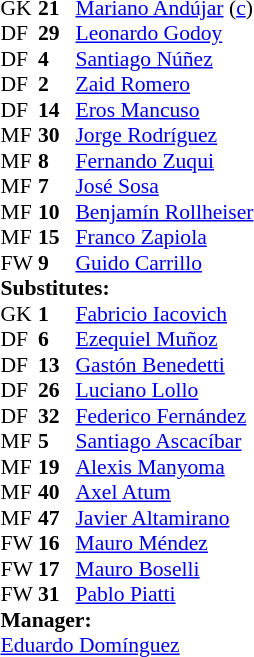<table style="font-size:90%; margin:0.2em auto;" cellspacing="0" cellpadding="0">
<tr>
<th width="25"></th>
<th width="25"></th>
</tr>
<tr>
<td>GK</td>
<td><strong>21</strong></td>
<td> <a href='#'>Mariano Andújar</a> (<a href='#'>c</a>)</td>
</tr>
<tr>
<td>DF</td>
<td><strong>29</strong></td>
<td> <a href='#'>Leonardo Godoy</a></td>
</tr>
<tr>
<td>DF</td>
<td><strong>4</strong></td>
<td> <a href='#'>Santiago Núñez</a></td>
</tr>
<tr>
<td>DF</td>
<td><strong>2</strong></td>
<td> <a href='#'>Zaid Romero</a></td>
</tr>
<tr>
<td>DF</td>
<td><strong>14</strong></td>
<td> <a href='#'>Eros Mancuso</a></td>
<td></td>
<td></td>
</tr>
<tr>
<td>MF</td>
<td><strong>30</strong></td>
<td> <a href='#'>Jorge Rodríguez</a></td>
</tr>
<tr>
<td>MF</td>
<td><strong>8</strong></td>
<td> <a href='#'>Fernando Zuqui</a></td>
</tr>
<tr>
<td>MF</td>
<td><strong>7</strong></td>
<td> <a href='#'>José Sosa</a></td>
<td></td>
<td></td>
</tr>
<tr>
<td>MF</td>
<td><strong>10</strong></td>
<td> <a href='#'>Benjamín Rollheiser</a></td>
<td></td>
<td></td>
</tr>
<tr>
<td>MF</td>
<td><strong>15</strong></td>
<td> <a href='#'>Franco Zapiola</a></td>
<td></td>
<td></td>
</tr>
<tr>
<td>FW</td>
<td><strong>9</strong></td>
<td> <a href='#'>Guido Carrillo</a></td>
<td></td>
<td></td>
</tr>
<tr>
<td colspan=3><strong>Substitutes:</strong></td>
</tr>
<tr>
<td>GK</td>
<td><strong>1</strong></td>
<td> <a href='#'>Fabricio Iacovich</a></td>
</tr>
<tr>
<td>DF</td>
<td><strong>6</strong></td>
<td> <a href='#'>Ezequiel Muñoz</a></td>
</tr>
<tr>
<td>DF</td>
<td><strong>13</strong></td>
<td> <a href='#'>Gastón Benedetti</a></td>
<td></td>
<td></td>
</tr>
<tr>
<td>DF</td>
<td><strong>26</strong></td>
<td> <a href='#'>Luciano Lollo</a></td>
</tr>
<tr>
<td>DF</td>
<td><strong>32</strong></td>
<td> <a href='#'>Federico Fernández</a></td>
<td></td>
<td></td>
</tr>
<tr>
<td>MF</td>
<td><strong>5</strong></td>
<td> <a href='#'>Santiago Ascacíbar</a></td>
<td></td>
<td></td>
</tr>
<tr>
<td>MF</td>
<td><strong>19</strong></td>
<td> <a href='#'>Alexis Manyoma</a></td>
</tr>
<tr>
<td>MF</td>
<td><strong>40</strong></td>
<td> <a href='#'>Axel Atum</a></td>
</tr>
<tr>
<td>MF</td>
<td><strong>47</strong></td>
<td> <a href='#'>Javier Altamirano</a></td>
</tr>
<tr>
<td>FW</td>
<td><strong>16</strong></td>
<td> <a href='#'>Mauro Méndez</a></td>
</tr>
<tr>
<td>FW</td>
<td><strong>17</strong></td>
<td> <a href='#'>Mauro Boselli</a></td>
<td></td>
<td></td>
</tr>
<tr>
<td>FW</td>
<td><strong>31</strong></td>
<td> <a href='#'>Pablo Piatti</a></td>
<td></td>
<td></td>
</tr>
<tr>
<td colspan=3><strong>Manager:</strong></td>
</tr>
<tr>
<td colspan="4"> <a href='#'>Eduardo Domínguez</a></td>
</tr>
</table>
